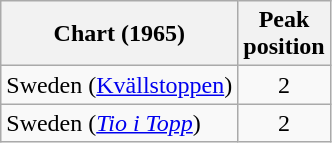<table class="wikitable sortable">
<tr>
<th>Chart (1965)</th>
<th>Peak<br>position</th>
</tr>
<tr>
<td>Sweden (<a href='#'>Kvällstoppen</a>)</td>
<td align="center">2</td>
</tr>
<tr>
<td>Sweden (<em><a href='#'>Tio i Topp</a></em>)</td>
<td style="text-align:center;">2</td>
</tr>
</table>
